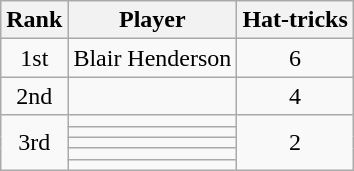<table class="wikitable">
<tr>
<th>Rank</th>
<th>Player</th>
<th>Hat-tricks</th>
</tr>
<tr>
<td style="text-align:center">1st</td>
<td> Blair Henderson</td>
<td style="text-align:center">6</td>
</tr>
<tr>
<td style="text-align:center">2nd</td>
<td> </td>
<td style="text-align:center">4</td>
</tr>
<tr>
<td rowspan="5" style="text-align:center">3rd</td>
<td> </td>
<td rowspan="5" style="text-align:center">2</td>
</tr>
<tr>
<td> </td>
</tr>
<tr>
<td> </td>
</tr>
<tr>
<td> </td>
</tr>
<tr>
<td> </td>
</tr>
</table>
